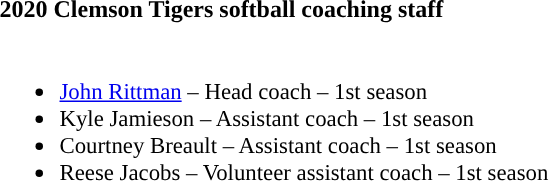<table class="toccolours" style="text-align: left">
<tr>
<th colspan="9">2020 Clemson Tigers softball coaching staff</th>
</tr>
<tr>
<td style="font-size: 95%;" valign="top"><br><ul><li><a href='#'>John Rittman</a> – Head coach – 1st season</li><li>Kyle Jamieson – Assistant coach – 1st season</li><li>Courtney Breault – Assistant coach – 1st season</li><li>Reese Jacobs  – Volunteer assistant coach – 1st season</li></ul></td>
</tr>
</table>
